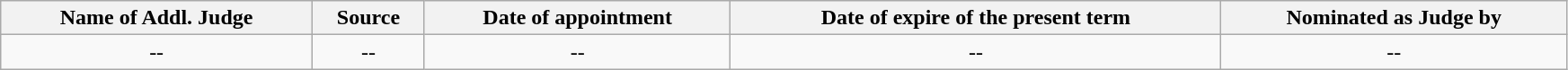<table class="wikitable static-row-numbers static-row-header" style="text-align:center" width="92%">
<tr>
<th>Name of Addl. Judge</th>
<th>Source</th>
<th>Date of appointment</th>
<th>Date of expire of the present term</th>
<th>Nominated as Judge by</th>
</tr>
<tr>
<td>--</td>
<td>--</td>
<td>--</td>
<td>--</td>
<td>--</td>
</tr>
</table>
